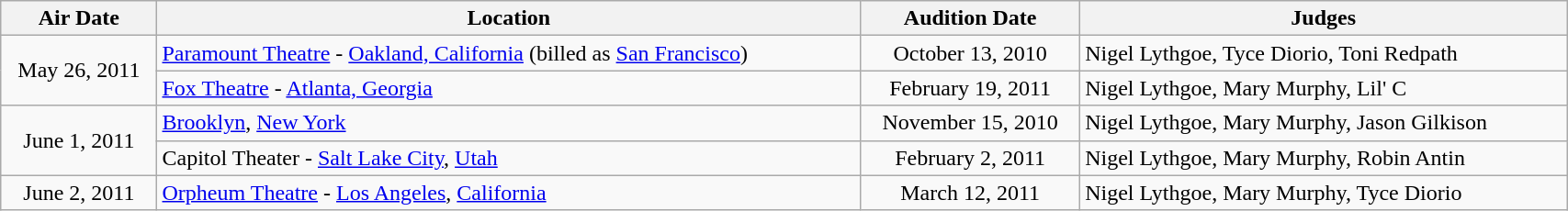<table class="wikitable" style="width:90%;">
<tr>
<th>Air Date</th>
<th>Location</th>
<th>Audition Date</th>
<th>Judges</th>
</tr>
<tr>
<td rowspan="2" style="text-align:center;">May 26, 2011</td>
<td><a href='#'>Paramount Theatre</a> - <a href='#'>Oakland, California</a> (billed as <a href='#'>San Francisco</a>)</td>
<td style="text-align:center;">October 13, 2010</td>
<td>Nigel Lythgoe, Tyce Diorio, Toni Redpath</td>
</tr>
<tr>
<td><a href='#'>Fox Theatre</a> - <a href='#'>Atlanta, Georgia</a></td>
<td style="text-align:center;">February 19, 2011</td>
<td>Nigel Lythgoe, Mary Murphy, Lil' C</td>
</tr>
<tr>
<td rowspan="2" style="text-align:center;">June 1, 2011</td>
<td><a href='#'>Brooklyn</a>, <a href='#'>New York</a></td>
<td style="text-align:center;">November 15, 2010</td>
<td>Nigel Lythgoe, Mary Murphy, Jason Gilkison</td>
</tr>
<tr>
<td>Capitol Theater - <a href='#'>Salt Lake City</a>, <a href='#'>Utah</a></td>
<td style="text-align:center;">February 2, 2011</td>
<td>Nigel Lythgoe, Mary Murphy, Robin Antin</td>
</tr>
<tr>
<td style="text-align:center;">June 2, 2011</td>
<td><a href='#'>Orpheum Theatre</a> - <a href='#'>Los Angeles</a>, <a href='#'>California</a></td>
<td style="text-align:center;">March 12, 2011</td>
<td>Nigel Lythgoe, Mary Murphy, Tyce Diorio</td>
</tr>
</table>
